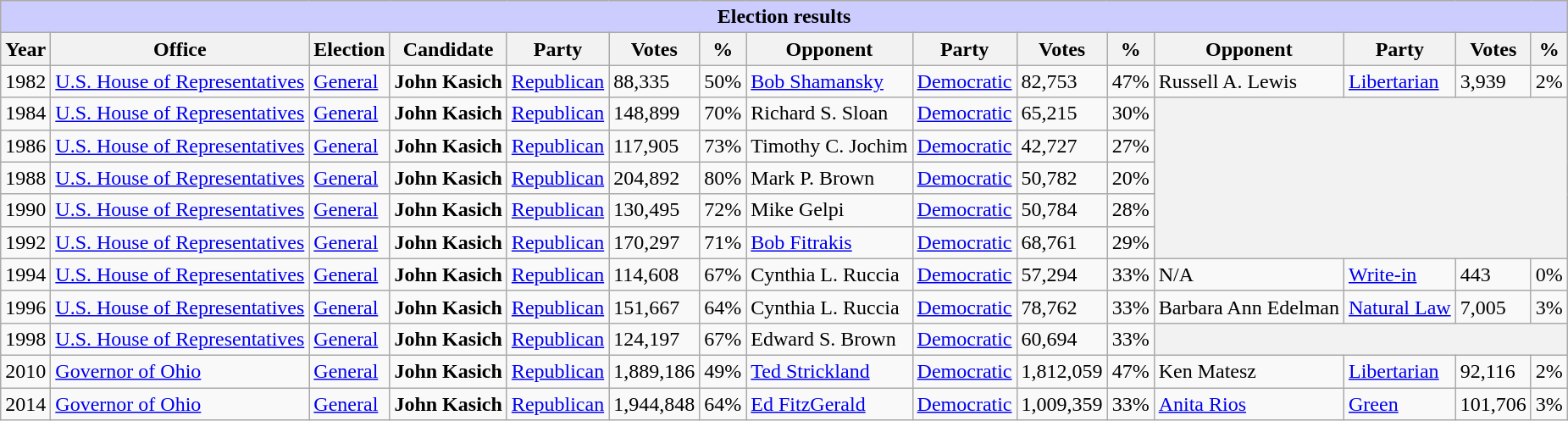<table class="wikitable collapsible">
<tr style="background:#ccc;">
<th colspan="21" style="background:#ccf;">Election results</th>
</tr>
<tr>
<th>Year</th>
<th>Office</th>
<th>Election</th>
<th>Candidate</th>
<th>Party</th>
<th>Votes</th>
<th>%</th>
<th>Opponent</th>
<th>Party</th>
<th>Votes</th>
<th>%</th>
<th>Opponent</th>
<th>Party</th>
<th>Votes</th>
<th>%</th>
</tr>
<tr>
<td>1982</td>
<td><a href='#'>U.S. House of Representatives</a></td>
<td><a href='#'>General</a></td>
<td><strong>John Kasich</strong></td>
<td><a href='#'>Republican</a></td>
<td>88,335</td>
<td>50%</td>
<td><a href='#'>Bob Shamansky</a></td>
<td><a href='#'>Democratic</a></td>
<td>82,753</td>
<td>47%</td>
<td>Russell A. Lewis</td>
<td><a href='#'>Libertarian</a></td>
<td>3,939</td>
<td>2%</td>
</tr>
<tr>
<td>1984</td>
<td><a href='#'>U.S. House of Representatives</a></td>
<td><a href='#'>General</a></td>
<td><strong>John Kasich</strong></td>
<td><a href='#'>Republican</a></td>
<td>148,899</td>
<td>70%</td>
<td>Richard S. Sloan</td>
<td><a href='#'>Democratic</a></td>
<td>65,215</td>
<td>30%</td>
<th colspan="4" rowspan="5"></th>
</tr>
<tr>
<td>1986</td>
<td><a href='#'>U.S. House of Representatives</a></td>
<td><a href='#'>General</a></td>
<td><strong>John Kasich</strong></td>
<td><a href='#'>Republican</a></td>
<td>117,905</td>
<td>73%</td>
<td>Timothy C. Jochim</td>
<td><a href='#'>Democratic</a></td>
<td>42,727</td>
<td>27%</td>
</tr>
<tr>
<td>1988</td>
<td><a href='#'>U.S. House of Representatives</a></td>
<td><a href='#'>General</a></td>
<td><strong>John Kasich</strong></td>
<td><a href='#'>Republican</a></td>
<td>204,892</td>
<td>80%</td>
<td>Mark P. Brown</td>
<td><a href='#'>Democratic</a></td>
<td>50,782</td>
<td>20%</td>
</tr>
<tr>
<td>1990</td>
<td><a href='#'>U.S. House of Representatives</a></td>
<td><a href='#'>General</a></td>
<td><strong>John Kasich</strong></td>
<td><a href='#'>Republican</a></td>
<td>130,495</td>
<td>72%</td>
<td>Mike Gelpi</td>
<td><a href='#'>Democratic</a></td>
<td>50,784</td>
<td>28%</td>
</tr>
<tr>
<td>1992</td>
<td><a href='#'>U.S. House of Representatives</a></td>
<td><a href='#'>General</a></td>
<td><strong>John Kasich</strong></td>
<td><a href='#'>Republican</a></td>
<td>170,297</td>
<td>71%</td>
<td><a href='#'>Bob Fitrakis</a></td>
<td><a href='#'>Democratic</a></td>
<td>68,761</td>
<td>29%</td>
</tr>
<tr>
<td>1994</td>
<td><a href='#'>U.S. House of Representatives</a></td>
<td><a href='#'>General</a></td>
<td><strong>John Kasich</strong></td>
<td><a href='#'>Republican</a></td>
<td>114,608</td>
<td>67%</td>
<td>Cynthia L. Ruccia</td>
<td><a href='#'>Democratic</a></td>
<td>57,294</td>
<td>33%</td>
<td>N/A</td>
<td><a href='#'>Write-in</a></td>
<td>443</td>
<td>0%</td>
</tr>
<tr>
<td>1996</td>
<td><a href='#'>U.S. House of Representatives</a></td>
<td><a href='#'>General</a></td>
<td><strong>John Kasich</strong></td>
<td><a href='#'>Republican</a></td>
<td>151,667</td>
<td>64%</td>
<td>Cynthia L. Ruccia</td>
<td><a href='#'>Democratic</a></td>
<td>78,762</td>
<td>33%</td>
<td>Barbara Ann Edelman</td>
<td><a href='#'>Natural Law</a></td>
<td>7,005</td>
<td>3%</td>
</tr>
<tr>
<td>1998</td>
<td><a href='#'>U.S. House of Representatives</a></td>
<td><a href='#'>General</a></td>
<td><strong>John Kasich</strong></td>
<td><a href='#'>Republican</a></td>
<td>124,197</td>
<td>67%</td>
<td>Edward S. Brown</td>
<td><a href='#'>Democratic</a></td>
<td>60,694</td>
<td>33%</td>
<th colspan="4"></th>
</tr>
<tr>
<td>2010</td>
<td><a href='#'>Governor of Ohio</a></td>
<td><a href='#'>General</a></td>
<td><strong>John Kasich</strong></td>
<td><a href='#'>Republican</a></td>
<td>1,889,186</td>
<td>49%</td>
<td><a href='#'>Ted Strickland</a></td>
<td><a href='#'>Democratic</a></td>
<td>1,812,059</td>
<td>47%</td>
<td>Ken Matesz</td>
<td><a href='#'>Libertarian</a></td>
<td>92,116</td>
<td>2%</td>
</tr>
<tr>
<td>2014</td>
<td><a href='#'>Governor of Ohio</a></td>
<td><a href='#'>General</a></td>
<td><strong>John Kasich</strong></td>
<td><a href='#'>Republican</a></td>
<td>1,944,848</td>
<td>64%</td>
<td><a href='#'>Ed FitzGerald</a></td>
<td><a href='#'>Democratic</a></td>
<td>1,009,359</td>
<td>33%</td>
<td><a href='#'>Anita Rios</a></td>
<td><a href='#'>Green</a></td>
<td>101,706</td>
<td>3%</td>
</tr>
</table>
